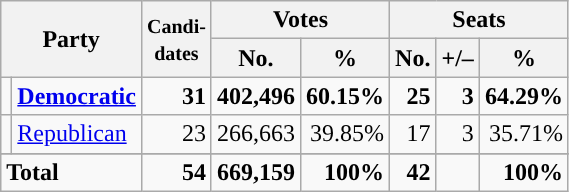<table class="wikitable" style="font-size:100%; text-align:right;">
<tr>
<th colspan=2 rowspan=2>Party</th>
<th rowspan=2><small>Candi-<br>dates</small></th>
<th colspan=2>Votes</th>
<th colspan=3>Seats</th>
</tr>
<tr>
<th>No.</th>
<th>%</th>
<th>No.</th>
<th>+/–</th>
<th>%</th>
</tr>
<tr>
<td style="background:"></td>
<td align=left><strong><a href='#'>Democratic</a></strong></td>
<td><strong>31</strong></td>
<td><strong>402,496</strong></td>
<td><strong>60.15%</strong></td>
<td><strong>25</strong></td>
<td><strong>3</strong></td>
<td><strong>64.29%</strong></td>
</tr>
<tr>
<td style="background:"></td>
<td align=left><a href='#'>Republican</a></td>
<td>23</td>
<td>266,663</td>
<td>39.85%</td>
<td>17</td>
<td>3</td>
<td>35.71%</td>
</tr>
<tr>
</tr>
<tr style="font-weight:bold">
<td colspan=2 align=left>Total</td>
<td>54</td>
<td>669,159</td>
<td>100%</td>
<td>42</td>
<td></td>
<td>100%</td>
</tr>
</table>
